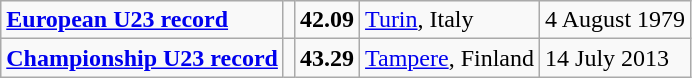<table class="wikitable">
<tr>
<td><strong><a href='#'>European U23 record</a></strong></td>
<td></td>
<td><strong>42.09</strong></td>
<td><a href='#'>Turin</a>, Italy</td>
<td>4 August 1979</td>
</tr>
<tr>
<td><strong><a href='#'>Championship U23 record</a></strong></td>
<td></td>
<td><strong>43.29</strong></td>
<td><a href='#'>Tampere</a>, Finland</td>
<td>14 July 2013</td>
</tr>
</table>
